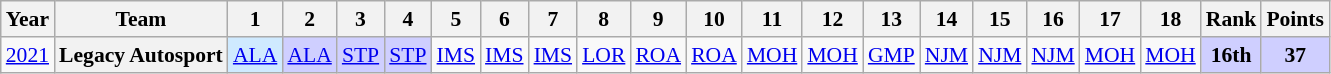<table class="wikitable" style="text-align:center; font-size:90%">
<tr>
<th>Year</th>
<th>Team</th>
<th>1</th>
<th>2</th>
<th>3</th>
<th>4</th>
<th>5</th>
<th>6</th>
<th>7</th>
<th>8</th>
<th>9</th>
<th>10</th>
<th>11</th>
<th>12</th>
<th>13</th>
<th>14</th>
<th>15</th>
<th>16</th>
<th>17</th>
<th>18</th>
<th>Rank</th>
<th>Points</th>
</tr>
<tr>
<td><a href='#'>2021</a></td>
<th>Legacy Autosport</th>
<td style="background:#CFEAFF;"><a href='#'>ALA</a><br></td>
<td style="background:#CFCFFF;"><a href='#'>ALA</a><br></td>
<td style="background:#CFCFFF;"><a href='#'>STP</a><br></td>
<td style="background:#CFCFFF;"><a href='#'>STP</a><br></td>
<td style="background:#;"><a href='#'>IMS</a><br></td>
<td style="background:#;"><a href='#'>IMS</a><br></td>
<td style="background:#;"><a href='#'>IMS</a><br></td>
<td style="background:#;"><a href='#'>LOR</a><br></td>
<td style="background:#;"><a href='#'>ROA</a><br></td>
<td style="background:#;"><a href='#'>ROA</a><br></td>
<td style="background:#;"><a href='#'>MOH</a><br></td>
<td style="background:#;"><a href='#'>MOH</a><br></td>
<td style="background:#;"><a href='#'>GMP</a><br></td>
<td style="background:#;"><a href='#'>NJM</a><br></td>
<td style="background:#;"><a href='#'>NJM</a><br></td>
<td style="background:#;"><a href='#'>NJM</a><br></td>
<td style="background:#;"><a href='#'>MOH</a><br></td>
<td style="background:#;"><a href='#'>MOH</a><br></td>
<th style="background:#CFCFFF;">16th</th>
<th style="background:#CFCFFF;">37</th>
</tr>
</table>
